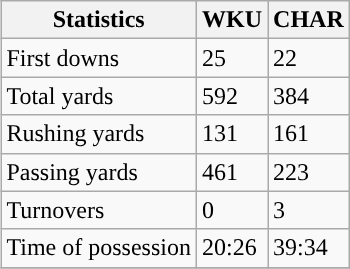<table class="wikitable" style="float: right;">
<tr>
<th>Statistics</th>
<th>WKU</th>
<th>CHAR</th>
</tr>
<tr>
<td>First downs</td>
<td>25</td>
<td>22</td>
</tr>
<tr>
<td>Total yards</td>
<td>592</td>
<td>384</td>
</tr>
<tr>
<td>Rushing yards</td>
<td>131</td>
<td>161</td>
</tr>
<tr>
<td>Passing yards</td>
<td>461</td>
<td>223</td>
</tr>
<tr>
<td>Turnovers</td>
<td>0</td>
<td>3</td>
</tr>
<tr>
<td>Time of possession</td>
<td>20:26</td>
<td>39:34</td>
</tr>
<tr>
</tr>
</table>
